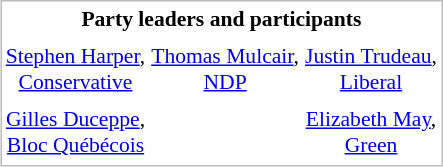<table style="border: solid 1px #bbb; margin: 0 0 0 1.4em; float:right; font-size:90%; text-align:center">
<tr>
<th colspan="3">Party leaders and participants</th>
</tr>
<tr>
<td></td>
<td></td>
<td></td>
</tr>
<tr>
<td><a href='#'>Stephen Harper</a>,<br><a href='#'>Conservative</a></td>
<td><a href='#'>Thomas Mulcair</a>,<br><a href='#'>NDP</a></td>
<td><a href='#'>Justin Trudeau</a>,<br><a href='#'>Liberal</a></td>
</tr>
<tr>
<td></td>
<td></td>
<td></td>
</tr>
<tr>
<td><a href='#'>Gilles Duceppe</a>,<br><a href='#'>Bloc Québécois</a></td>
<td></td>
<td><a href='#'>Elizabeth May</a>,<br><a href='#'>Green</a></td>
</tr>
<tr>
</tr>
</table>
